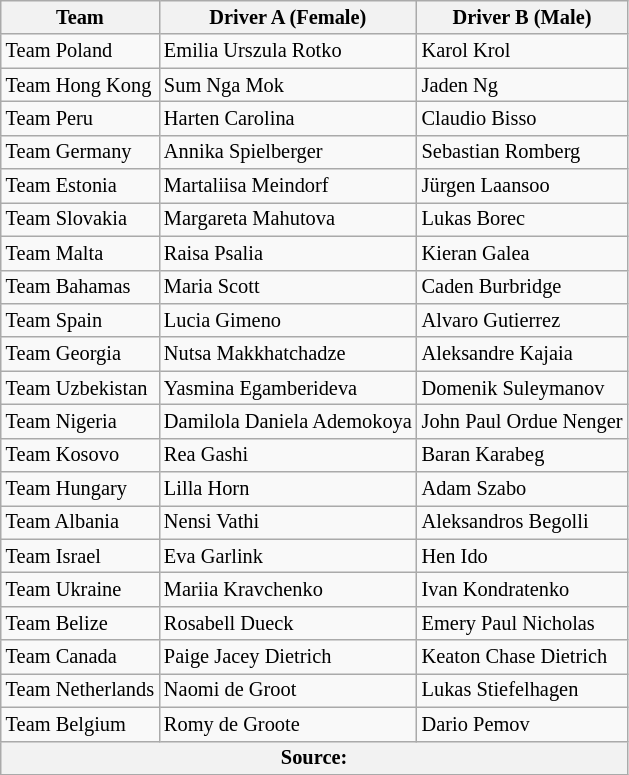<table class="wikitable" style="font-size: 85%;">
<tr>
<th>Team</th>
<th>Driver A (Female)</th>
<th>Driver B (Male)</th>
</tr>
<tr>
<td> Team Poland</td>
<td>Emilia Urszula Rotko</td>
<td>Karol Krol</td>
</tr>
<tr>
<td> Team Hong Kong</td>
<td>Sum Nga Mok</td>
<td>Jaden Ng</td>
</tr>
<tr>
<td> Team Peru</td>
<td>Harten Carolina</td>
<td>Claudio Bisso</td>
</tr>
<tr>
<td> Team Germany</td>
<td>Annika Spielberger</td>
<td>Sebastian Romberg</td>
</tr>
<tr>
<td> Team Estonia</td>
<td>Martaliisa Meindorf</td>
<td>Jürgen Laansoo</td>
</tr>
<tr>
<td> Team Slovakia</td>
<td>Margareta Mahutova</td>
<td>Lukas Borec</td>
</tr>
<tr>
<td> Team Malta</td>
<td>Raisa Psalia</td>
<td>Kieran Galea</td>
</tr>
<tr>
<td> Team Bahamas</td>
<td>Maria Scott</td>
<td>Caden Burbridge</td>
</tr>
<tr>
<td> Team Spain</td>
<td>Lucia Gimeno</td>
<td>Alvaro Gutierrez</td>
</tr>
<tr>
<td> Team Georgia</td>
<td>Nutsa Makkhatchadze</td>
<td>Aleksandre Kajaia</td>
</tr>
<tr>
<td> Team Uzbekistan</td>
<td>Yasmina Egamberideva</td>
<td>Domenik Suleymanov</td>
</tr>
<tr>
<td> Team Nigeria</td>
<td>Damilola Daniela Ademokoya</td>
<td>John Paul Ordue Nenger</td>
</tr>
<tr>
<td> Team Kosovo</td>
<td>Rea Gashi</td>
<td>Baran Karabeg</td>
</tr>
<tr>
<td> Team Hungary</td>
<td>Lilla Horn</td>
<td>Adam Szabo</td>
</tr>
<tr>
<td> Team Albania</td>
<td>Nensi Vathi</td>
<td>Aleksandros Begolli</td>
</tr>
<tr>
<td> Team Israel</td>
<td>Eva Garlink</td>
<td>Hen Ido</td>
</tr>
<tr>
<td> Team Ukraine</td>
<td>Mariia Kravchenko</td>
<td>Ivan Kondratenko</td>
</tr>
<tr>
<td> Team Belize</td>
<td>Rosabell Dueck</td>
<td>Emery Paul Nicholas</td>
</tr>
<tr>
<td> Team Canada</td>
<td>Paige Jacey Dietrich</td>
<td>Keaton Chase Dietrich</td>
</tr>
<tr>
<td> Team Netherlands</td>
<td>Naomi de Groot</td>
<td>Lukas Stiefelhagen</td>
</tr>
<tr>
<td> Team Belgium</td>
<td>Romy de Groote</td>
<td>Dario Pemov</td>
</tr>
<tr>
<th colspan= 4>Source:</th>
</tr>
</table>
